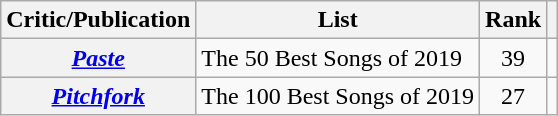<table class="wikitable plainrowheaders sortable">
<tr>
<th>Critic/Publication</th>
<th scope="col" class="unsortable">List</th>
<th data-sort-type="number">Rank</th>
<th scope="col" class="unsortable"></th>
</tr>
<tr>
<th scope="row"><em><a href='#'>Paste</a></em></th>
<td>The 50 Best Songs of 2019</td>
<td align="center">39</td>
<td align="center"></td>
</tr>
<tr>
<th scope="row"><em><a href='#'>Pitchfork</a></em></th>
<td>The 100 Best Songs of 2019</td>
<td align="center">27</td>
<td align="center"></td>
</tr>
</table>
